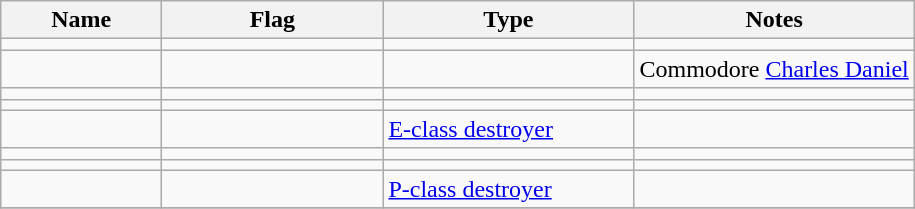<table class="wikitable sortable">
<tr>
<th scope="col" width="100px">Name</th>
<th scope="col" width="140px">Flag</th>
<th scope="col" width="160px">Type</th>
<th>Notes</th>
</tr>
<tr>
<td align="left"></td>
<td align="left"></td>
<td align="left"></td>
<td align="left"></td>
</tr>
<tr>
<td align="left"></td>
<td align="left"></td>
<td align="left"></td>
<td align="left">Commodore <a href='#'>Charles Daniel</a></td>
</tr>
<tr>
<td align="left"></td>
<td align="left"></td>
<td align="left"></td>
<td align="left"></td>
</tr>
<tr>
<td align="left"></td>
<td align="left"></td>
<td align="left"></td>
<td align="left"></td>
</tr>
<tr>
<td align="left"></td>
<td align="left"></td>
<td align="left"><a href='#'>E-class destroyer</a></td>
<td align="left"></td>
</tr>
<tr>
<td align="left"></td>
<td align="left"></td>
<td align="left"></td>
<td align="left"></td>
</tr>
<tr>
<td align="left"></td>
<td align="left"></td>
<td align="left"></td>
<td align="left"></td>
</tr>
<tr>
<td align="left"></td>
<td align="left"></td>
<td align="left"><a href='#'>P-class destroyer</a></td>
<td align="left"></td>
</tr>
<tr>
</tr>
</table>
